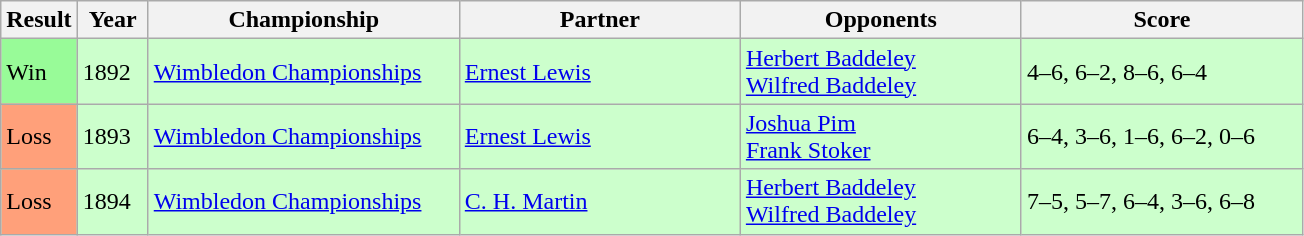<table class="sortable wikitable">
<tr>
<th style="width:40px">Result</th>
<th style="width:40px">Year</th>
<th style="width:200px">Championship</th>
<th style="width:180px">Partner</th>
<th style="width:180px">Opponents</th>
<th style="width:180px" class="unsortable">Score</th>
</tr>
<tr style="background:#ccffcc;">
<td style="background:#98fb98;">Win</td>
<td>1892</td>
<td><a href='#'>Wimbledon Championships</a></td>
<td> <a href='#'>Ernest Lewis</a></td>
<td> <a href='#'>Herbert Baddeley</a><br> <a href='#'>Wilfred Baddeley</a></td>
<td>4–6, 6–2, 8–6, 6–4</td>
</tr>
<tr style="background:#ccffcc;">
<td style="background:#ffa07a;">Loss</td>
<td>1893</td>
<td><a href='#'>Wimbledon Championships</a></td>
<td> <a href='#'>Ernest Lewis</a></td>
<td> <a href='#'>Joshua Pim</a><br> <a href='#'>Frank Stoker</a></td>
<td>6–4, 3–6, 1–6, 6–2, 0–6</td>
</tr>
<tr style="background:#ccffcc;">
<td style="background:#ffa07a;">Loss</td>
<td>1894</td>
<td><a href='#'>Wimbledon Championships</a></td>
<td> <a href='#'>C. H. Martin</a></td>
<td> <a href='#'>Herbert Baddeley</a><br> <a href='#'>Wilfred Baddeley</a></td>
<td>7–5, 5–7, 6–4, 3–6, 6–8</td>
</tr>
</table>
